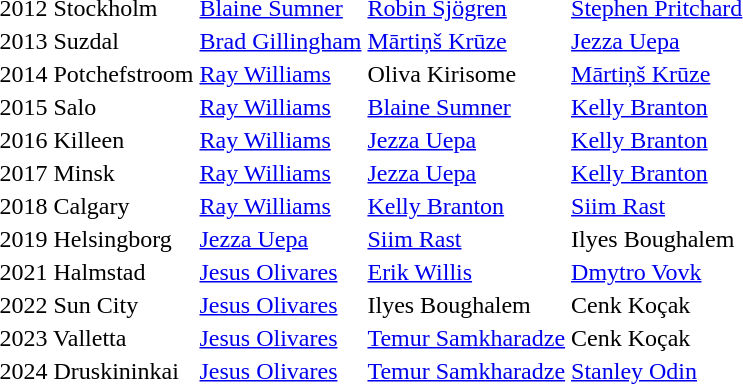<table>
<tr>
<td>2012 Stockholm</td>
<td> <a href='#'>Blaine Sumner</a></td>
<td> <a href='#'>Robin Sjögren</a></td>
<td> <a href='#'>Stephen Pritchard</a></td>
</tr>
<tr>
<td>2013 Suzdal</td>
<td> <a href='#'>Brad Gillingham</a></td>
<td> <a href='#'>Mārtiņš Krūze</a></td>
<td> <a href='#'>Jezza Uepa</a></td>
</tr>
<tr>
<td>2014 Potchefstroom</td>
<td> <a href='#'>Ray Williams</a></td>
<td> Oliva Kirisome</td>
<td> <a href='#'>Mārtiņš Krūze</a></td>
</tr>
<tr>
<td>2015 Salo</td>
<td> <a href='#'>Ray Williams</a></td>
<td> <a href='#'>Blaine Sumner</a></td>
<td> <a href='#'>Kelly Branton</a></td>
</tr>
<tr>
<td>2016 Killeen</td>
<td> <a href='#'>Ray Williams</a></td>
<td> <a href='#'>Jezza Uepa</a></td>
<td> <a href='#'>Kelly Branton</a></td>
</tr>
<tr>
<td>2017 Minsk</td>
<td> <a href='#'>Ray Williams</a></td>
<td> <a href='#'>Jezza Uepa</a></td>
<td> <a href='#'>Kelly Branton</a></td>
</tr>
<tr>
<td>2018 Calgary</td>
<td> <a href='#'>Ray Williams</a></td>
<td> <a href='#'>Kelly Branton</a></td>
<td> <a href='#'>Siim Rast</a></td>
</tr>
<tr>
<td>2019 Helsingborg</td>
<td> <a href='#'>Jezza Uepa</a></td>
<td> <a href='#'>Siim Rast</a></td>
<td> Ilyes Boughalem</td>
</tr>
<tr>
<td>2021 Halmstad</td>
<td> <a href='#'>Jesus Olivares</a></td>
<td> <a href='#'>Erik Willis</a></td>
<td> <a href='#'>Dmytro Vovk</a></td>
</tr>
<tr>
<td>2022 Sun City</td>
<td> <a href='#'>Jesus Olivares</a></td>
<td> Ilyes Boughalem</td>
<td> Cenk Koçak</td>
</tr>
<tr>
<td>2023 Valletta</td>
<td> <a href='#'>Jesus Olivares</a></td>
<td> <a href='#'>Temur Samkharadze</a></td>
<td> Cenk Koçak</td>
</tr>
<tr>
<td>2024 Druskininkai</td>
<td> <a href='#'>Jesus Olivares</a></td>
<td> <a href='#'>Temur Samkharadze</a></td>
<td> <a href='#'>Stanley Odin</a></td>
</tr>
</table>
